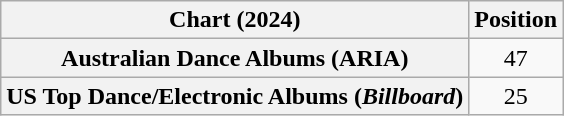<table class="wikitable sortable plainrowheaders" style="text-align:center">
<tr>
<th scope="col">Chart (2024)</th>
<th scope="col">Position</th>
</tr>
<tr>
<th scope="row">Australian Dance Albums (ARIA)</th>
<td>47</td>
</tr>
<tr>
<th scope="row">US Top Dance/Electronic Albums (<em>Billboard</em>)</th>
<td>25</td>
</tr>
</table>
